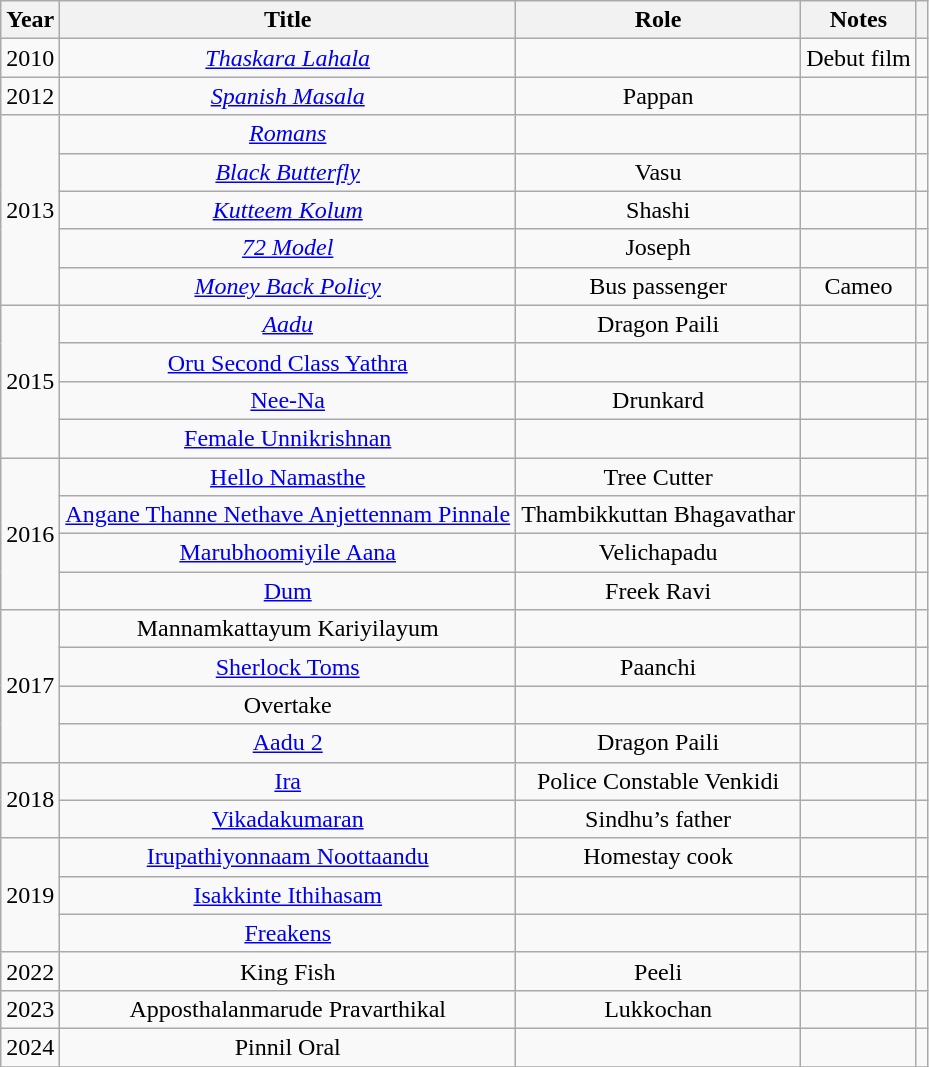<table class="wikitable sortable" style="text-align: center;font-size:100%">
<tr>
<th scope="col">Year</th>
<th scope="col">Title</th>
<th scope="col">Role</th>
<th scope="col" class="unsortable">Notes</th>
<th scope="col" class="unsortable"></th>
</tr>
<tr>
<td>2010</td>
<td><em><a href='#'>Thaskara Lahala</a></em></td>
<td></td>
<td>Debut film</td>
<td></td>
</tr>
<tr>
<td>2012</td>
<td><em><a href='#'>Spanish Masala</a></em></td>
<td>Pappan</td>
<td></td>
<td></td>
</tr>
<tr>
<td rowspan="5">2013</td>
<td><em><a href='#'>Romans</a></em></td>
<td></td>
<td></td>
<td></td>
</tr>
<tr>
<td><em><a href='#'>Black Butterfly</a></em></td>
<td>Vasu</td>
<td></td>
<td></td>
</tr>
<tr>
<td><em><a href='#'>Kutteem Kolum</a></em></td>
<td>Shashi</td>
<td></td>
<td></td>
</tr>
<tr>
<td><em><a href='#'>72 Model</a></em></td>
<td>Joseph</td>
<td></td>
<td></td>
</tr>
<tr>
<td><em><a href='#'>Money Back Policy</a></em></td>
<td>Bus passenger</td>
<td>Cameo</td>
<td></td>
</tr>
<tr>
<td rowspan="4">2015</td>
<td><em><a href='#'>Aadu</a></td>
<td>Dragon Paili</td>
<td></td>
<td></td>
</tr>
<tr>
<td></em><a href='#'>Oru Second Class Yathra</a><em></td>
<td></td>
<td></td>
<td></td>
</tr>
<tr>
<td></em><a href='#'>Nee-Na</a><em></td>
<td>Drunkard</td>
<td></td>
<td></td>
</tr>
<tr>
<td></em><a href='#'>Female Unnikrishnan</a><em></td>
<td></td>
<td></td>
<td></td>
</tr>
<tr>
<td rowspan="4">2016</td>
<td></em><a href='#'>Hello Namasthe</a><em></td>
<td>Tree Cutter</td>
<td></td>
<td></td>
</tr>
<tr>
<td></em><a href='#'>Angane Thanne Nethave Anjettennam Pinnale</a><em></td>
<td>Thambikkuttan Bhagavathar</td>
<td></td>
<td></td>
</tr>
<tr>
<td></em><a href='#'>Marubhoomiyile Aana</a><em></td>
<td>Velichapadu</td>
<td></td>
<td></td>
</tr>
<tr>
<td></em><a href='#'>Dum</a><em></td>
<td>Freek Ravi</td>
<td></td>
<td></td>
</tr>
<tr>
<td rowspan="4">2017</td>
<td></em>Mannamkattayum Kariyilayum<em></td>
<td></td>
<td></td>
<td></td>
</tr>
<tr>
<td></em><a href='#'>Sherlock Toms</a><em></td>
<td>Paanchi</td>
<td></td>
<td></td>
</tr>
<tr>
<td></em>Overtake<em></td>
<td></td>
<td></td>
<td></td>
</tr>
<tr>
<td></em><a href='#'>Aadu 2</a><em></td>
<td>Dragon Paili</td>
<td></td>
<td></td>
</tr>
<tr>
<td rowspan="2">2018</td>
<td></em><a href='#'>Ira</a><em></td>
<td>Police Constable Venkidi</td>
<td></td>
<td></td>
</tr>
<tr>
<td></em><a href='#'>Vikadakumaran</a><em></td>
<td>Sindhu’s father</td>
<td></td>
<td></td>
</tr>
<tr>
<td rowspan="3">2019</td>
<td></em><a href='#'>Irupathiyonnaam Noottaandu</a><em></td>
<td>Homestay cook</td>
<td></td>
</tr>
<tr>
<td></em><a href='#'>Isakkinte Ithihasam</a><em></td>
<td></td>
<td></td>
<td></td>
</tr>
<tr>
<td></em><a href='#'>Freakens</a><em></td>
<td></td>
<td></td>
<td></td>
</tr>
<tr>
<td>2022</td>
<td></em>King Fish<em></td>
<td>Peeli</td>
<td></td>
<td></td>
</tr>
<tr>
<td>2023</td>
<td></em>Apposthalanmarude Pravarthikal<em></td>
<td>Lukkochan</td>
<td></td>
<td></td>
</tr>
<tr>
<td>2024</td>
<td></em>Pinnil Oral<em></td>
<td></td>
<td></td>
<td></td>
</tr>
<tr>
</tr>
</table>
